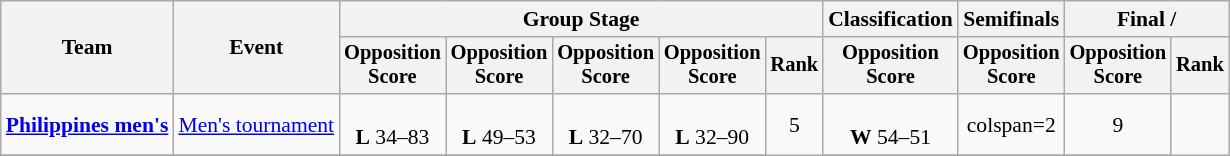<table class=wikitable style="font-size:90%; text-align:center">
<tr>
<th rowspan=2>Team</th>
<th rowspan=2>Event</th>
<th colspan=5>Group Stage</th>
<th>Classification</th>
<th>Semifinals</th>
<th colspan=2>Final / </th>
</tr>
<tr style="font-size:95%">
<th>Opposition<br>Score</th>
<th>Opposition<br>Score</th>
<th>Opposition<br>Score</th>
<th>Opposition<br>Score</th>
<th>Rank</th>
<th>Opposition<br>Score</th>
<th>Opposition<br>Score</th>
<th>Opposition<br>Score</th>
<th>Rank</th>
</tr>
<tr align=center>
<td align=left><strong><a href='#'>Philippines men's</a></strong></td>
<td align=left><a href='#'>Men's tournament</a></td>
<td><br><strong>L</strong> 34–83</td>
<td><br><strong>L</strong> 49–53</td>
<td><br><strong>L</strong> 32–70</td>
<td><br><strong>L</strong> 32–90</td>
<td rowspan=2>5</td>
<td><br><strong>W</strong>  54–51</td>
<td>colspan=2 </td>
<td>9</td>
</tr>
<tr>
</tr>
</table>
